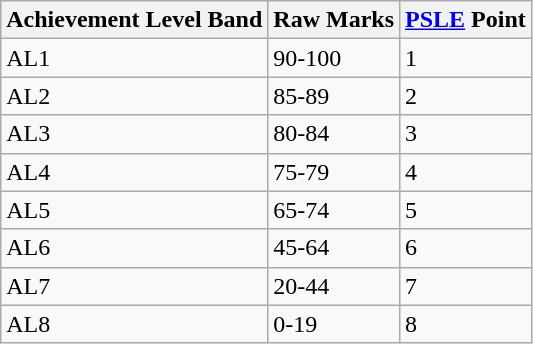<table class="wikitable">
<tr>
<th>Achievement Level Band</th>
<th>Raw Marks</th>
<th><a href='#'>PSLE</a> Point</th>
</tr>
<tr>
<td>AL1</td>
<td>90-100</td>
<td>1</td>
</tr>
<tr>
<td>AL2</td>
<td>85-89</td>
<td>2</td>
</tr>
<tr>
<td>AL3</td>
<td>80-84</td>
<td>3</td>
</tr>
<tr>
<td>AL4</td>
<td>75-79</td>
<td>4</td>
</tr>
<tr>
<td>AL5</td>
<td>65-74</td>
<td>5</td>
</tr>
<tr>
<td>AL6</td>
<td>45-64</td>
<td>6</td>
</tr>
<tr>
<td>AL7</td>
<td>20-44</td>
<td>7</td>
</tr>
<tr>
<td>AL8</td>
<td>0-19</td>
<td>8</td>
</tr>
</table>
